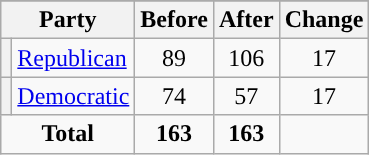<table class="wikitable" style="text-align:center;">
<tr>
</tr>
<tr>
<th colspan=2>Party</th>
<th>Before</th>
<th>After</th>
<th>Change</th>
</tr>
<tr>
<th style="background-color:"></th>
<td style="text-align:left;"><a href='#'>Republican</a></td>
<td>89</td>
<td>106</td>
<td> 17</td>
</tr>
<tr>
<th style="background-color:"></th>
<td style="text-align:left;"><a href='#'>Democratic</a></td>
<td>74</td>
<td>57</td>
<td> 17</td>
</tr>
<tr>
<td colspan=2><strong>Total</strong></td>
<td><strong>163</strong></td>
<td><strong>163</strong></td>
<td></td>
</tr>
</table>
